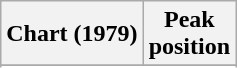<table class="wikitable plainrowheaders sortable">
<tr>
<th scope="col">Chart (1979)</th>
<th scope="col">Peak<br>position</th>
</tr>
<tr>
</tr>
<tr>
</tr>
<tr>
</tr>
<tr>
</tr>
<tr>
</tr>
<tr>
</tr>
</table>
